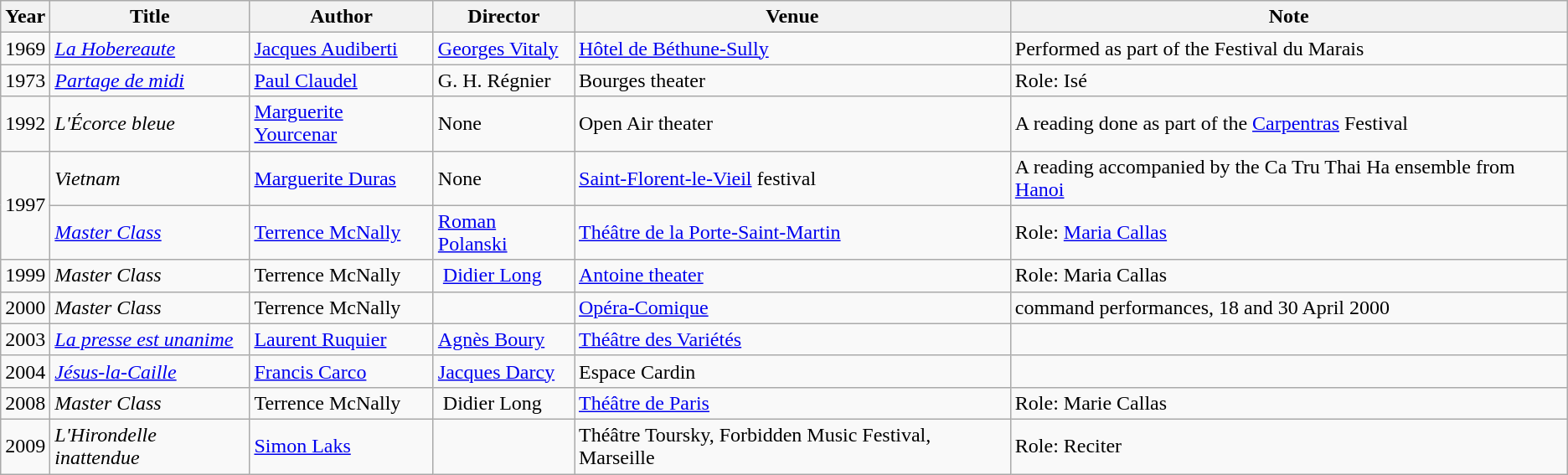<table class="wikitable mw-collapsible mw-collapsed">
<tr>
<th>Year</th>
<th>Title</th>
<th>Author</th>
<th>Director</th>
<th>Venue</th>
<th>Note</th>
</tr>
<tr>
<td>1969</td>
<td><a href='#'><em>La Hobereaute</em></a></td>
<td><a href='#'>Jacques Audiberti</a></td>
<td><a href='#'>Georges Vitaly</a></td>
<td><a href='#'>Hôtel de Béthune-Sully</a></td>
<td>Performed as part of the Festival du Marais</td>
</tr>
<tr>
<td>1973</td>
<td><a href='#'><em>Partage de midi</em></a></td>
<td><a href='#'>Paul Claudel</a></td>
<td>G. H. Régnier</td>
<td>Bourges theater</td>
<td>Role: Isé</td>
</tr>
<tr>
<td>1992</td>
<td><em>L'Écorce bleue</em></td>
<td><a href='#'>Marguerite Yourcenar</a></td>
<td>None</td>
<td>Open Air theater</td>
<td>A reading done as part of the <a href='#'>Carpentras</a> Festival</td>
</tr>
<tr>
<td rowspan="2">1997</td>
<td><em>Vietnam</em></td>
<td><a href='#'>Marguerite Duras</a></td>
<td>None</td>
<td><a href='#'>Saint-Florent-le-Vieil</a> festival</td>
<td>A reading accompanied by the Ca Tru Thai Ha ensemble from <a href='#'>Hanoi</a></td>
</tr>
<tr>
<td><em><a href='#'>Master Class</a></em></td>
<td><a href='#'>Terrence McNally</a></td>
<td><a href='#'>Roman Polanski</a></td>
<td><a href='#'>Théâtre de la Porte-Saint-Martin</a></td>
<td>Role: <a href='#'>Maria Callas</a></td>
</tr>
<tr>
<td>1999</td>
<td><em>Master Class</em></td>
<td>Terrence McNally</td>
<td> <a href='#'>Didier Long</a></td>
<td><a href='#'>Antoine theater</a></td>
<td>Role: Maria Callas</td>
</tr>
<tr>
<td>2000</td>
<td><em>Master Class</em></td>
<td>Terrence McNally</td>
<td></td>
<td><a href='#'>Opéra-Comique</a></td>
<td>command performances, 18 and 30 April 2000</td>
</tr>
<tr>
<td>2003</td>
<td><a href='#'><em>La presse est unanime</em></a></td>
<td><a href='#'>Laurent Ruquier</a></td>
<td><a href='#'>Agnès Boury</a></td>
<td><a href='#'>Théâtre des Variétés</a></td>
<td></td>
</tr>
<tr>
<td>2004</td>
<td><a href='#'><em>Jésus-la-Caille</em></a></td>
<td><a href='#'>Francis Carco</a></td>
<td><a href='#'>Jacques Darcy</a></td>
<td>Espace Cardin</td>
<td></td>
</tr>
<tr>
<td>2008</td>
<td><em>Master Class</em></td>
<td>Terrence McNally</td>
<td> Didier Long</td>
<td><a href='#'>Théâtre de Paris</a></td>
<td>Role: Marie Callas</td>
</tr>
<tr>
<td>2009</td>
<td><em>L'Hirondelle inattendue</em></td>
<td><a href='#'>Simon Laks</a></td>
<td></td>
<td>Théâtre Toursky, Forbidden Music Festival, Marseille</td>
<td>Role: Reciter</td>
</tr>
</table>
